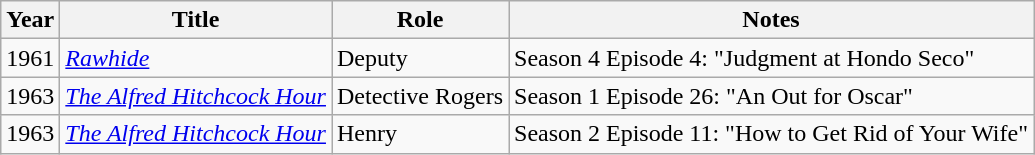<table class="wikitable">
<tr>
<th>Year</th>
<th>Title</th>
<th>Role</th>
<th>Notes</th>
</tr>
<tr>
<td>1961</td>
<td><em><a href='#'>Rawhide</a></em></td>
<td>Deputy</td>
<td>Season 4 Episode 4: "Judgment at Hondo Seco"</td>
</tr>
<tr>
<td>1963</td>
<td><em><a href='#'>The Alfred Hitchcock Hour</a></em></td>
<td>Detective Rogers</td>
<td>Season 1 Episode 26: "An Out for Oscar"</td>
</tr>
<tr>
<td>1963</td>
<td><em><a href='#'>The Alfred Hitchcock Hour</a></em></td>
<td>Henry</td>
<td>Season 2 Episode 11: "How to Get Rid of Your Wife"</td>
</tr>
</table>
